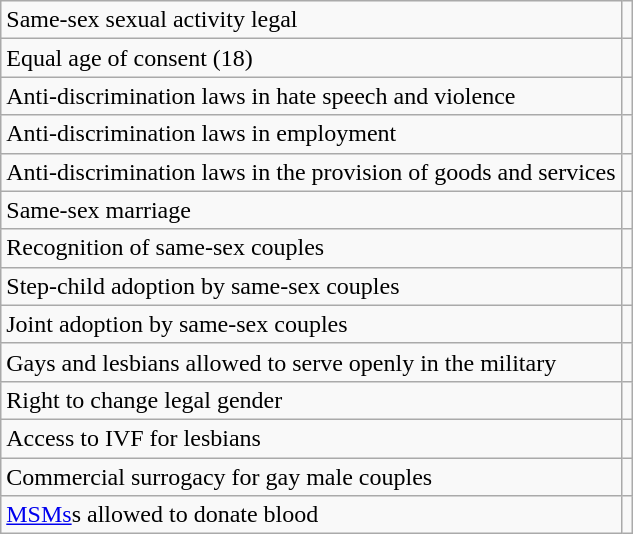<table class="wikitable">
<tr>
<td>Same-sex sexual activity legal</td>
<td></td>
</tr>
<tr>
<td>Equal age of consent (18)</td>
<td></td>
</tr>
<tr>
<td>Anti-discrimination laws in hate speech and violence</td>
<td></td>
</tr>
<tr>
<td>Anti-discrimination laws in employment</td>
<td></td>
</tr>
<tr>
<td>Anti-discrimination laws in the provision of goods and services</td>
<td></td>
</tr>
<tr>
<td>Same-sex marriage</td>
<td></td>
</tr>
<tr>
<td>Recognition of same-sex couples</td>
<td></td>
</tr>
<tr>
<td>Step-child adoption by same-sex couples</td>
<td></td>
</tr>
<tr>
<td>Joint adoption by same-sex couples</td>
<td></td>
</tr>
<tr>
<td>Gays and lesbians allowed to serve openly in the military</td>
<td></td>
</tr>
<tr>
<td>Right to change legal gender</td>
<td></td>
</tr>
<tr>
<td>Access to IVF for lesbians</td>
<td></td>
</tr>
<tr>
<td>Commercial surrogacy for gay male couples</td>
<td></td>
</tr>
<tr>
<td><a href='#'>MSMs</a>s allowed to donate blood</td>
<td></td>
</tr>
</table>
